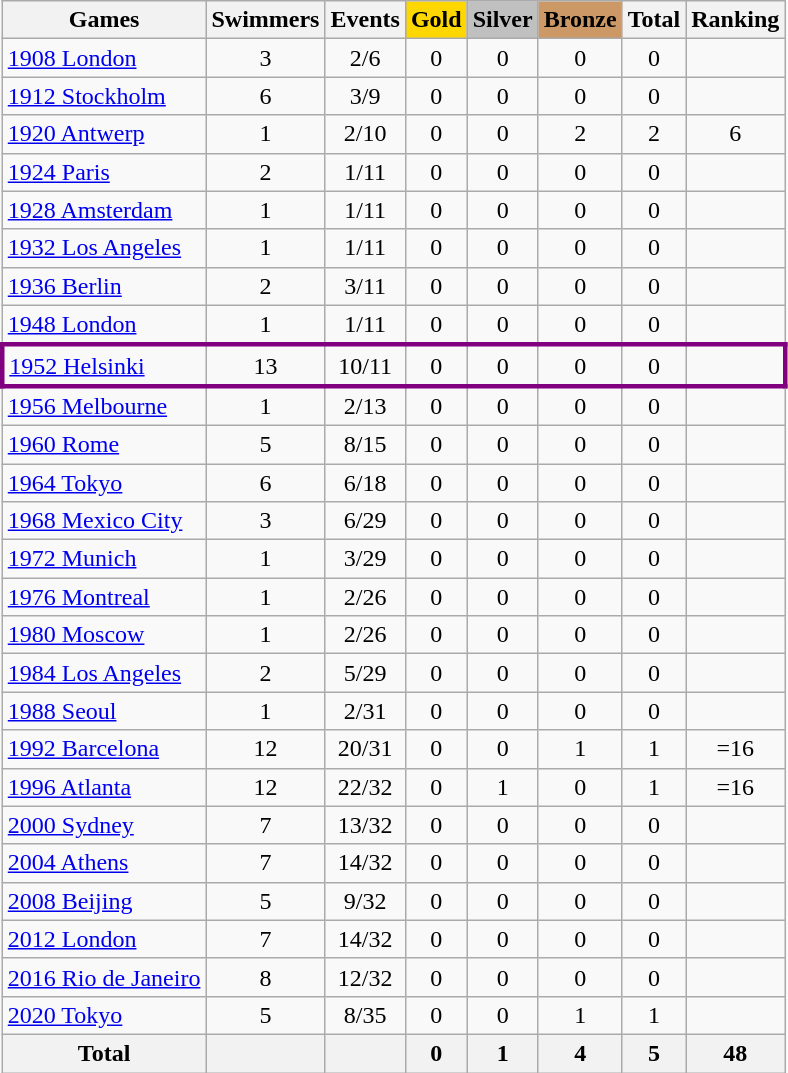<table class="wikitable sortable" style="text-align:center">
<tr>
<th>Games</th>
<th>Swimmers</th>
<th>Events</th>
<th style="background-color:gold;">Gold</th>
<th style="background-color:silver;">Silver</th>
<th style="background-color:#c96;">Bronze</th>
<th>Total</th>
<th>Ranking</th>
</tr>
<tr>
<td align=left><a href='#'>1908 London</a></td>
<td>3</td>
<td>2/6</td>
<td>0</td>
<td>0</td>
<td>0</td>
<td>0</td>
<td></td>
</tr>
<tr>
<td align=left><a href='#'>1912 Stockholm</a></td>
<td>6</td>
<td>3/9</td>
<td>0</td>
<td>0</td>
<td>0</td>
<td>0</td>
<td></td>
</tr>
<tr>
<td align=left><a href='#'>1920 Antwerp</a></td>
<td>1</td>
<td>2/10</td>
<td>0</td>
<td>0</td>
<td>2</td>
<td>2</td>
<td>6</td>
</tr>
<tr>
<td align=left><a href='#'>1924 Paris</a></td>
<td>2</td>
<td>1/11</td>
<td>0</td>
<td>0</td>
<td>0</td>
<td>0</td>
<td></td>
</tr>
<tr>
<td align=left><a href='#'>1928 Amsterdam</a></td>
<td>1</td>
<td>1/11</td>
<td>0</td>
<td>0</td>
<td>0</td>
<td>0</td>
<td></td>
</tr>
<tr>
<td align=left><a href='#'>1932 Los Angeles</a></td>
<td>1</td>
<td>1/11</td>
<td>0</td>
<td>0</td>
<td>0</td>
<td>0</td>
<td></td>
</tr>
<tr>
<td align=left><a href='#'>1936 Berlin</a></td>
<td>2</td>
<td>3/11</td>
<td>0</td>
<td>0</td>
<td>0</td>
<td>0</td>
<td></td>
</tr>
<tr>
<td align=left><a href='#'>1948 London</a></td>
<td>1</td>
<td>1/11</td>
<td>0</td>
<td>0</td>
<td>0</td>
<td>0</td>
<td></td>
</tr>
<tr align=center style="border: 3px solid purple">
<td align=left><a href='#'>1952 Helsinki</a></td>
<td>13</td>
<td>10/11</td>
<td>0</td>
<td>0</td>
<td>0</td>
<td>0</td>
<td></td>
</tr>
<tr>
<td align=left><a href='#'>1956 Melbourne</a></td>
<td>1</td>
<td>2/13</td>
<td>0</td>
<td>0</td>
<td>0</td>
<td>0</td>
<td></td>
</tr>
<tr>
<td align=left><a href='#'>1960 Rome</a></td>
<td>5</td>
<td>8/15</td>
<td>0</td>
<td>0</td>
<td>0</td>
<td>0</td>
<td></td>
</tr>
<tr>
<td align=left><a href='#'>1964 Tokyo</a></td>
<td>6</td>
<td>6/18</td>
<td>0</td>
<td>0</td>
<td>0</td>
<td>0</td>
<td></td>
</tr>
<tr>
<td align=left><a href='#'>1968 Mexico City</a></td>
<td>3</td>
<td>6/29</td>
<td>0</td>
<td>0</td>
<td>0</td>
<td>0</td>
<td></td>
</tr>
<tr>
<td align=left><a href='#'>1972 Munich</a></td>
<td>1</td>
<td>3/29</td>
<td>0</td>
<td>0</td>
<td>0</td>
<td>0</td>
<td></td>
</tr>
<tr>
<td align=left><a href='#'>1976 Montreal</a></td>
<td>1</td>
<td>2/26</td>
<td>0</td>
<td>0</td>
<td>0</td>
<td>0</td>
<td></td>
</tr>
<tr>
<td align=left><a href='#'>1980 Moscow</a></td>
<td>1</td>
<td>2/26</td>
<td>0</td>
<td>0</td>
<td>0</td>
<td>0</td>
<td></td>
</tr>
<tr>
<td align=left><a href='#'>1984 Los Angeles</a></td>
<td>2</td>
<td>5/29</td>
<td>0</td>
<td>0</td>
<td>0</td>
<td>0</td>
<td></td>
</tr>
<tr>
<td align=left><a href='#'>1988 Seoul</a></td>
<td>1</td>
<td>2/31</td>
<td>0</td>
<td>0</td>
<td>0</td>
<td>0</td>
<td></td>
</tr>
<tr>
<td align=left><a href='#'>1992 Barcelona</a></td>
<td>12</td>
<td>20/31</td>
<td>0</td>
<td>0</td>
<td>1</td>
<td>1</td>
<td>=16</td>
</tr>
<tr>
<td align=left><a href='#'>1996 Atlanta</a></td>
<td>12</td>
<td>22/32</td>
<td>0</td>
<td>1</td>
<td>0</td>
<td>1</td>
<td>=16</td>
</tr>
<tr>
<td align=left><a href='#'>2000 Sydney</a></td>
<td>7</td>
<td>13/32</td>
<td>0</td>
<td>0</td>
<td>0</td>
<td>0</td>
<td></td>
</tr>
<tr>
<td align=left><a href='#'>2004 Athens</a></td>
<td>7</td>
<td>14/32</td>
<td>0</td>
<td>0</td>
<td>0</td>
<td>0</td>
<td></td>
</tr>
<tr>
<td align=left><a href='#'>2008 Beijing</a></td>
<td>5</td>
<td>9/32</td>
<td>0</td>
<td>0</td>
<td>0</td>
<td>0</td>
<td></td>
</tr>
<tr>
<td align=left><a href='#'>2012 London</a></td>
<td>7</td>
<td>14/32</td>
<td>0</td>
<td>0</td>
<td>0</td>
<td>0</td>
<td></td>
</tr>
<tr>
<td align=left><a href='#'>2016 Rio de Janeiro</a></td>
<td>8</td>
<td>12/32</td>
<td>0</td>
<td>0</td>
<td>0</td>
<td>0</td>
<td></td>
</tr>
<tr>
<td align=left><a href='#'>2020 Tokyo</a></td>
<td>5</td>
<td>8/35</td>
<td>0</td>
<td>0</td>
<td>1</td>
<td>1</td>
<td></td>
</tr>
<tr>
<th>Total</th>
<th></th>
<th></th>
<th>0</th>
<th>1</th>
<th>4</th>
<th>5</th>
<th>48</th>
</tr>
</table>
